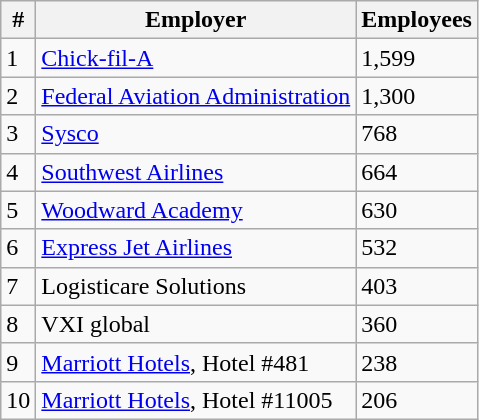<table class="wikitable">
<tr>
<th>#</th>
<th>Employer</th>
<th>Employees</th>
</tr>
<tr>
<td>1</td>
<td><a href='#'>Chick-fil-A</a></td>
<td>1,599</td>
</tr>
<tr>
<td>2</td>
<td><a href='#'>Federal Aviation Administration</a></td>
<td>1,300</td>
</tr>
<tr>
<td>3</td>
<td><a href='#'>Sysco</a></td>
<td>768</td>
</tr>
<tr>
<td>4</td>
<td><a href='#'>Southwest Airlines</a></td>
<td>664</td>
</tr>
<tr>
<td>5</td>
<td><a href='#'>Woodward Academy</a></td>
<td>630</td>
</tr>
<tr>
<td>6</td>
<td><a href='#'>Express Jet Airlines</a></td>
<td>532</td>
</tr>
<tr>
<td>7</td>
<td>Logisticare Solutions</td>
<td>403</td>
</tr>
<tr>
<td>8</td>
<td>VXI global</td>
<td>360</td>
</tr>
<tr>
<td>9</td>
<td><a href='#'>Marriott Hotels</a>, Hotel #481</td>
<td>238</td>
</tr>
<tr>
<td>10</td>
<td><a href='#'>Marriott Hotels</a>, Hotel #11005</td>
<td>206</td>
</tr>
</table>
